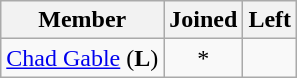<table class="wikitable sortable" style="text-align:center;">
<tr>
<th>Member</th>
<th>Joined</th>
<th>Left</th>
</tr>
<tr>
<td {{sortname><a href='#'>Chad Gable</a> (<strong>L</strong>)</td>
<td> *</td>
<td></td>
</tr>
</table>
